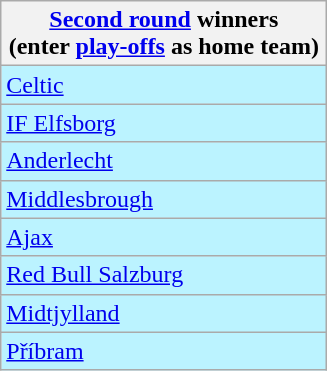<table class="wikitable">
<tr>
<th width=210><a href='#'>Second round</a> winners<br>(enter <a href='#'>play-offs</a> as home team)</th>
</tr>
<tr>
<td bgcolor=#BBF3FF> <a href='#'>Celtic</a></td>
</tr>
<tr>
<td bgcolor=#BBF3FF> <a href='#'>IF Elfsborg</a></td>
</tr>
<tr>
<td bgcolor=#BBF3FF> <a href='#'>Anderlecht</a></td>
</tr>
<tr>
<td bgcolor=#BBF3FF> <a href='#'>Middlesbrough</a></td>
</tr>
<tr>
<td bgcolor=#BBF3FF> <a href='#'>Ajax</a></td>
</tr>
<tr>
<td bgcolor=#BBF3FF> <a href='#'>Red Bull Salzburg</a></td>
</tr>
<tr>
<td bgcolor=#BBF3FF> <a href='#'>Midtjylland</a></td>
</tr>
<tr>
<td bgcolor=#BBF3FF> <a href='#'>Příbram</a></td>
</tr>
</table>
